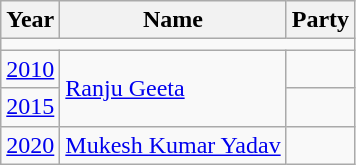<table class="wikitable sortable">
<tr>
<th>Year</th>
<th>Name</th>
<th colspan="2">Party</th>
</tr>
<tr>
<td colspan="4"></td>
</tr>
<tr>
<td><a href='#'>2010</a></td>
<td rowspan="2"><a href='#'>Ranju Geeta</a></td>
<td></td>
</tr>
<tr>
<td><a href='#'>2015</a></td>
</tr>
<tr>
<td><a href='#'>2020</a></td>
<td><a href='#'>Mukesh Kumar Yadav</a></td>
<td></td>
</tr>
</table>
